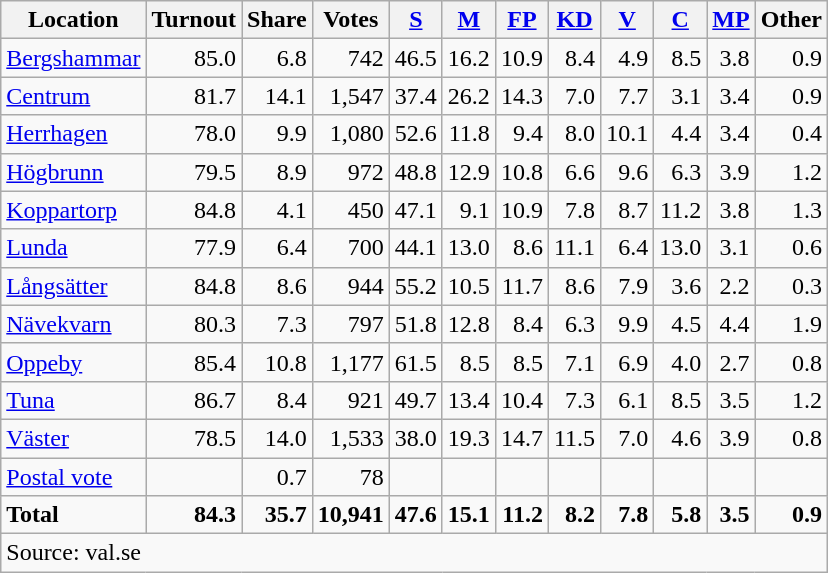<table class="wikitable sortable" style=text-align:right>
<tr>
<th>Location</th>
<th>Turnout</th>
<th>Share</th>
<th>Votes</th>
<th><a href='#'>S</a></th>
<th><a href='#'>M</a></th>
<th><a href='#'>FP</a></th>
<th><a href='#'>KD</a></th>
<th><a href='#'>V</a></th>
<th><a href='#'>C</a></th>
<th><a href='#'>MP</a></th>
<th>Other</th>
</tr>
<tr>
<td align=left><a href='#'>Bergshammar</a></td>
<td>85.0</td>
<td>6.8</td>
<td>742</td>
<td>46.5</td>
<td>16.2</td>
<td>10.9</td>
<td>8.4</td>
<td>4.9</td>
<td>8.5</td>
<td>3.8</td>
<td>0.9</td>
</tr>
<tr>
<td align=left><a href='#'>Centrum</a></td>
<td>81.7</td>
<td>14.1</td>
<td>1,547</td>
<td>37.4</td>
<td>26.2</td>
<td>14.3</td>
<td>7.0</td>
<td>7.7</td>
<td>3.1</td>
<td>3.4</td>
<td>0.9</td>
</tr>
<tr>
<td align=left><a href='#'>Herrhagen</a></td>
<td>78.0</td>
<td>9.9</td>
<td>1,080</td>
<td>52.6</td>
<td>11.8</td>
<td>9.4</td>
<td>8.0</td>
<td>10.1</td>
<td>4.4</td>
<td>3.4</td>
<td>0.4</td>
</tr>
<tr>
<td align=left><a href='#'>Högbrunn</a></td>
<td>79.5</td>
<td>8.9</td>
<td>972</td>
<td>48.8</td>
<td>12.9</td>
<td>10.8</td>
<td>6.6</td>
<td>9.6</td>
<td>6.3</td>
<td>3.9</td>
<td>1.2</td>
</tr>
<tr>
<td align=left><a href='#'>Koppartorp</a></td>
<td>84.8</td>
<td>4.1</td>
<td>450</td>
<td>47.1</td>
<td>9.1</td>
<td>10.9</td>
<td>7.8</td>
<td>8.7</td>
<td>11.2</td>
<td>3.8</td>
<td>1.3</td>
</tr>
<tr>
<td align=left><a href='#'>Lunda</a></td>
<td>77.9</td>
<td>6.4</td>
<td>700</td>
<td>44.1</td>
<td>13.0</td>
<td>8.6</td>
<td>11.1</td>
<td>6.4</td>
<td>13.0</td>
<td>3.1</td>
<td>0.6</td>
</tr>
<tr>
<td align=left><a href='#'>Långsätter</a></td>
<td>84.8</td>
<td>8.6</td>
<td>944</td>
<td>55.2</td>
<td>10.5</td>
<td>11.7</td>
<td>8.6</td>
<td>7.9</td>
<td>3.6</td>
<td>2.2</td>
<td>0.3</td>
</tr>
<tr>
<td align=left><a href='#'>Nävekvarn</a></td>
<td>80.3</td>
<td>7.3</td>
<td>797</td>
<td>51.8</td>
<td>12.8</td>
<td>8.4</td>
<td>6.3</td>
<td>9.9</td>
<td>4.5</td>
<td>4.4</td>
<td>1.9</td>
</tr>
<tr>
<td align=left><a href='#'>Oppeby</a></td>
<td>85.4</td>
<td>10.8</td>
<td>1,177</td>
<td>61.5</td>
<td>8.5</td>
<td>8.5</td>
<td>7.1</td>
<td>6.9</td>
<td>4.0</td>
<td>2.7</td>
<td>0.8</td>
</tr>
<tr>
<td align=left><a href='#'>Tuna</a></td>
<td>86.7</td>
<td>8.4</td>
<td>921</td>
<td>49.7</td>
<td>13.4</td>
<td>10.4</td>
<td>7.3</td>
<td>6.1</td>
<td>8.5</td>
<td>3.5</td>
<td>1.2</td>
</tr>
<tr>
<td align=left><a href='#'>Väster</a></td>
<td>78.5</td>
<td>14.0</td>
<td>1,533</td>
<td>38.0</td>
<td>19.3</td>
<td>14.7</td>
<td>11.5</td>
<td>7.0</td>
<td>4.6</td>
<td>3.9</td>
<td>0.8</td>
</tr>
<tr>
<td align=left><a href='#'>Postal vote</a></td>
<td></td>
<td>0.7</td>
<td>78</td>
<td></td>
<td></td>
<td></td>
<td></td>
<td></td>
<td></td>
<td></td>
<td></td>
</tr>
<tr>
<td align=left><strong>Total</strong></td>
<td><strong>84.3</strong></td>
<td><strong>35.7</strong></td>
<td><strong>10,941</strong></td>
<td><strong>47.6</strong></td>
<td><strong>15.1</strong></td>
<td><strong>11.2</strong></td>
<td><strong>8.2</strong></td>
<td><strong>7.8</strong></td>
<td><strong>5.8</strong></td>
<td><strong>3.5</strong></td>
<td><strong>0.9</strong></td>
</tr>
<tr>
<td align=left colspan=12>Source: val.se</td>
</tr>
</table>
